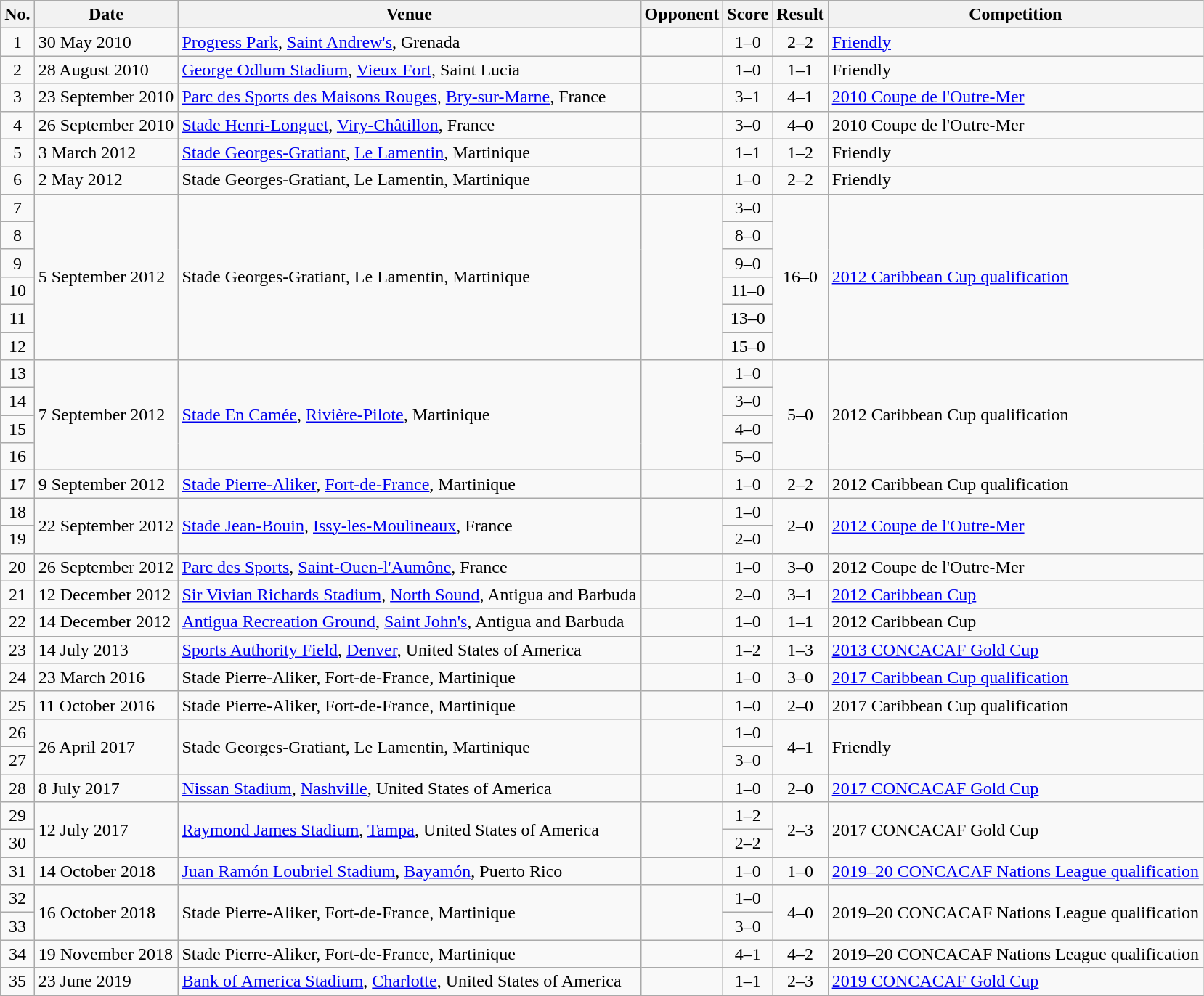<table class="wikitable sortable">
<tr>
<th scope="col">No.</th>
<th scope="col">Date</th>
<th scope="col">Venue</th>
<th scope="col">Opponent</th>
<th scope="col">Score</th>
<th scope="col">Result</th>
<th scope="col">Competition</th>
</tr>
<tr>
<td align="center">1</td>
<td>30 May 2010</td>
<td><a href='#'>Progress Park</a>, <a href='#'>Saint Andrew's</a>, Grenada</td>
<td></td>
<td align="center">1–0</td>
<td align="center">2–2</td>
<td><a href='#'>Friendly</a></td>
</tr>
<tr>
<td align="center">2</td>
<td>28 August 2010</td>
<td><a href='#'>George Odlum Stadium</a>, <a href='#'>Vieux Fort</a>, Saint Lucia</td>
<td></td>
<td align="center">1–0</td>
<td align="center">1–1</td>
<td>Friendly</td>
</tr>
<tr>
<td align="center">3</td>
<td>23 September 2010</td>
<td><a href='#'>Parc des Sports des Maisons Rouges</a>, <a href='#'>Bry-sur-Marne</a>, France</td>
<td></td>
<td align="center">3–1</td>
<td align="center">4–1</td>
<td><a href='#'>2010 Coupe de l'Outre-Mer</a></td>
</tr>
<tr>
<td align="center">4</td>
<td>26 September 2010</td>
<td><a href='#'>Stade Henri-Longuet</a>, <a href='#'>Viry-Châtillon</a>, France</td>
<td></td>
<td align="center">3–0</td>
<td align="center">4–0</td>
<td>2010 Coupe de l'Outre-Mer</td>
</tr>
<tr>
<td align="center">5</td>
<td>3 March 2012</td>
<td><a href='#'>Stade Georges-Gratiant</a>, <a href='#'>Le Lamentin</a>, Martinique</td>
<td></td>
<td align="center">1–1</td>
<td align="center">1–2</td>
<td>Friendly</td>
</tr>
<tr>
<td align="center">6</td>
<td>2 May 2012</td>
<td>Stade Georges-Gratiant, Le Lamentin, Martinique</td>
<td></td>
<td align="center">1–0</td>
<td align="center">2–2</td>
<td>Friendly</td>
</tr>
<tr>
<td align="center">7</td>
<td rowspan="6">5 September 2012</td>
<td rowspan="6">Stade Georges-Gratiant, Le Lamentin, Martinique</td>
<td rowspan="6"></td>
<td align="center">3–0</td>
<td rowspan="6" style="text-align:center">16–0</td>
<td rowspan="6"><a href='#'>2012 Caribbean Cup qualification</a></td>
</tr>
<tr>
<td align="center">8</td>
<td align="center">8–0</td>
</tr>
<tr>
<td align="center">9</td>
<td align="center">9–0</td>
</tr>
<tr>
<td align="center">10</td>
<td align="center">11–0</td>
</tr>
<tr>
<td align="center">11</td>
<td align="center">13–0</td>
</tr>
<tr>
<td align="center">12</td>
<td align="center">15–0</td>
</tr>
<tr>
<td align="center">13</td>
<td rowspan="4">7 September 2012</td>
<td rowspan="4"><a href='#'>Stade En Camée</a>, <a href='#'>Rivière-Pilote</a>, Martinique</td>
<td rowspan="4"></td>
<td align="center">1–0</td>
<td rowspan="4" style="text-align:center">5–0</td>
<td rowspan="4">2012 Caribbean Cup qualification</td>
</tr>
<tr>
<td align="center">14</td>
<td align="center">3–0</td>
</tr>
<tr>
<td align="center">15</td>
<td align="center">4–0</td>
</tr>
<tr>
<td align="center">16</td>
<td align="center">5–0</td>
</tr>
<tr>
<td align="center">17</td>
<td>9 September 2012</td>
<td><a href='#'>Stade Pierre-Aliker</a>, <a href='#'>Fort-de-France</a>, Martinique</td>
<td></td>
<td align="center">1–0</td>
<td align="center">2–2</td>
<td>2012 Caribbean Cup qualification</td>
</tr>
<tr>
<td align="center">18</td>
<td rowspan="2">22 September 2012</td>
<td rowspan="2"><a href='#'>Stade Jean-Bouin</a>, <a href='#'>Issy-les-Moulineaux</a>, France</td>
<td rowspan="2"></td>
<td align="center">1–0</td>
<td rowspan="2" style="text-align:center">2–0</td>
<td rowspan="2"><a href='#'>2012 Coupe de l'Outre-Mer</a></td>
</tr>
<tr>
<td align="center">19</td>
<td align="center">2–0</td>
</tr>
<tr>
<td align="center">20</td>
<td>26 September 2012</td>
<td><a href='#'>Parc des Sports</a>, <a href='#'>Saint-Ouen-l'Aumône</a>, France</td>
<td></td>
<td align="center">1–0</td>
<td align="center">3–0</td>
<td>2012 Coupe de l'Outre-Mer</td>
</tr>
<tr>
<td align="center">21</td>
<td>12 December 2012</td>
<td><a href='#'>Sir Vivian Richards Stadium</a>, <a href='#'>North Sound</a>, Antigua and Barbuda</td>
<td></td>
<td align="center">2–0</td>
<td align="center">3–1</td>
<td><a href='#'>2012 Caribbean Cup</a></td>
</tr>
<tr>
<td align="center">22</td>
<td>14 December 2012</td>
<td><a href='#'>Antigua Recreation Ground</a>, <a href='#'>Saint John's</a>, Antigua and Barbuda</td>
<td></td>
<td align="center">1–0</td>
<td align="center">1–1</td>
<td>2012 Caribbean Cup</td>
</tr>
<tr>
<td align="center">23</td>
<td>14 July 2013</td>
<td><a href='#'>Sports Authority Field</a>, <a href='#'>Denver</a>, United States of America</td>
<td></td>
<td align="center">1–2</td>
<td align="center">1–3</td>
<td><a href='#'>2013 CONCACAF Gold Cup</a></td>
</tr>
<tr>
<td align="center">24</td>
<td>23 March 2016</td>
<td>Stade Pierre-Aliker, Fort-de-France, Martinique</td>
<td></td>
<td align="center">1–0</td>
<td align="center">3–0</td>
<td><a href='#'>2017 Caribbean Cup qualification</a></td>
</tr>
<tr>
<td align="center">25</td>
<td>11 October 2016</td>
<td>Stade Pierre-Aliker, Fort-de-France, Martinique</td>
<td></td>
<td align="center">1–0</td>
<td align="center">2–0</td>
<td>2017 Caribbean Cup qualification</td>
</tr>
<tr>
<td align="center">26</td>
<td rowspan="2">26 April 2017</td>
<td rowspan="2">Stade Georges-Gratiant, Le Lamentin, Martinique</td>
<td rowspan="2"></td>
<td align="center">1–0</td>
<td rowspan="2" style="text-align:center">4–1</td>
<td rowspan="2">Friendly</td>
</tr>
<tr>
<td align="center">27</td>
<td align="center">3–0</td>
</tr>
<tr>
<td align="center">28</td>
<td>8 July 2017</td>
<td><a href='#'>Nissan Stadium</a>, <a href='#'>Nashville</a>, United States of America</td>
<td></td>
<td align="center">1–0</td>
<td align="center">2–0</td>
<td><a href='#'>2017 CONCACAF Gold Cup</a></td>
</tr>
<tr>
<td align="center">29</td>
<td rowspan="2">12 July 2017</td>
<td rowspan="2"><a href='#'>Raymond James Stadium</a>, <a href='#'>Tampa</a>, United States of America</td>
<td rowspan="2"></td>
<td align="center">1–2</td>
<td rowspan="2" style="text-align:center">2–3</td>
<td rowspan="2">2017 CONCACAF Gold Cup</td>
</tr>
<tr>
<td align="center">30</td>
<td align="center">2–2</td>
</tr>
<tr>
<td align="center">31</td>
<td>14 October 2018</td>
<td><a href='#'>Juan Ramón Loubriel Stadium</a>, <a href='#'>Bayamón</a>, Puerto Rico</td>
<td></td>
<td align="center">1–0</td>
<td align="center">1–0</td>
<td><a href='#'>2019–20 CONCACAF Nations League qualification</a></td>
</tr>
<tr>
<td align="center">32</td>
<td rowspan="2">16 October 2018</td>
<td rowspan="2">Stade Pierre-Aliker, Fort-de-France, Martinique</td>
<td rowspan="2"></td>
<td align="center">1–0</td>
<td rowspan="2" style="text-align:center">4–0</td>
<td rowspan="2">2019–20 CONCACAF Nations League qualification</td>
</tr>
<tr>
<td align="center">33</td>
<td align="center">3–0</td>
</tr>
<tr>
<td align="center">34</td>
<td>19 November 2018</td>
<td>Stade Pierre-Aliker, Fort-de-France, Martinique</td>
<td></td>
<td align="center">4–1</td>
<td align="center">4–2</td>
<td>2019–20 CONCACAF Nations League qualification</td>
</tr>
<tr>
<td align="center">35</td>
<td>23 June 2019</td>
<td><a href='#'>Bank of America Stadium</a>, <a href='#'>Charlotte</a>, United States of America</td>
<td></td>
<td align="center">1–1</td>
<td align="center">2–3</td>
<td><a href='#'>2019 CONCACAF Gold Cup</a></td>
</tr>
<tr>
</tr>
</table>
